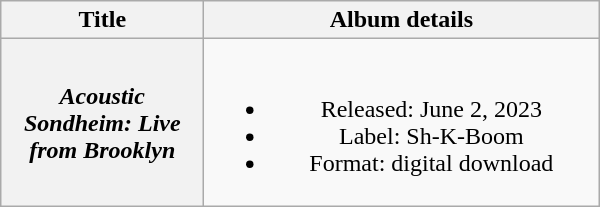<table class="wikitable plainrowheaders" style="text-align:center;">
<tr>
<th scope="col" style="width:8em;">Title</th>
<th scope="col" style="width:16em;">Album details</th>
</tr>
<tr>
<th scope="row"><em>Acoustic Sondheim: Live from Brooklyn</em></th>
<td><br><ul><li>Released: June 2, 2023</li><li>Label: Sh-K-Boom</li><li>Format: digital download</li></ul></td>
</tr>
</table>
